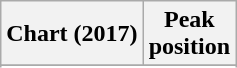<table class="wikitable sortable plainrowheaders" style="text-align:center">
<tr>
<th scope="col">Chart (2017)</th>
<th scope="col">Peak<br>position</th>
</tr>
<tr>
</tr>
<tr>
</tr>
<tr>
</tr>
<tr>
</tr>
<tr>
</tr>
<tr>
</tr>
<tr>
</tr>
<tr>
</tr>
</table>
